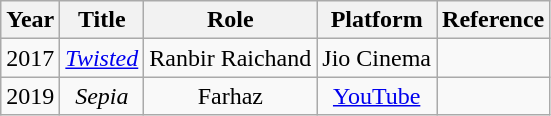<table class="wikitable sortable" style="text-align:center;">
<tr>
<th>Year</th>
<th>Title</th>
<th>Role</th>
<th>Platform</th>
<th>Reference</th>
</tr>
<tr>
<td>2017</td>
<td><em><a href='#'>Twisted</a></em></td>
<td>Ranbir Raichand</td>
<td>Jio Cinema</td>
<td></td>
</tr>
<tr>
<td>2019</td>
<td><em>Sepia</em></td>
<td>Farhaz</td>
<td><a href='#'>YouTube</a></td>
<td></td>
</tr>
</table>
